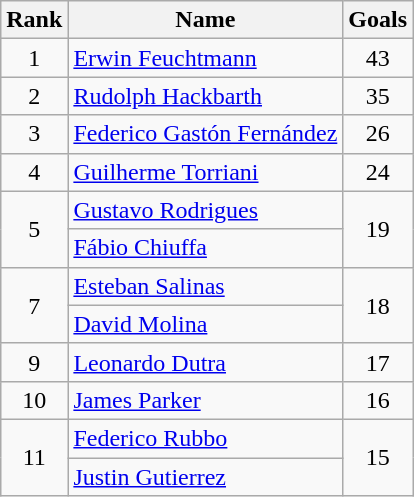<table class="wikitable sortable" style="text-align: center;">
<tr>
<th>Rank</th>
<th>Name</th>
<th>Goals</th>
</tr>
<tr>
<td>1</td>
<td style="text-align: left;"> <a href='#'>Erwin Feuchtmann</a></td>
<td>43</td>
</tr>
<tr>
<td>2</td>
<td style="text-align: left;"> <a href='#'>Rudolph Hackbarth</a></td>
<td>35</td>
</tr>
<tr>
<td>3</td>
<td style="text-align: left;"> <a href='#'>Federico Gastón Fernández</a></td>
<td>26</td>
</tr>
<tr>
<td>4</td>
<td style="text-align: left;"> <a href='#'>Guilherme Torriani</a></td>
<td>24</td>
</tr>
<tr>
<td rowspan="2">5</td>
<td style="text-align: left;"> <a href='#'>Gustavo Rodrigues</a></td>
<td rowspan="2">19</td>
</tr>
<tr>
<td style="text-align: left;"> <a href='#'>Fábio Chiuffa</a></td>
</tr>
<tr>
<td rowspan="2">7</td>
<td style="text-align: left;"> <a href='#'>Esteban Salinas</a></td>
<td rowspan="2">18</td>
</tr>
<tr>
<td style="text-align: left;"> <a href='#'>David Molina</a></td>
</tr>
<tr>
<td>9</td>
<td style="text-align: left;"> <a href='#'>Leonardo Dutra</a></td>
<td>17</td>
</tr>
<tr>
<td>10</td>
<td style="text-align: left;"> <a href='#'>James Parker</a></td>
<td>16</td>
</tr>
<tr>
<td rowspan="2">11</td>
<td style="text-align: left;"> <a href='#'>Federico Rubbo</a></td>
<td rowspan="2">15</td>
</tr>
<tr>
<td style="text-align: left;"> <a href='#'>Justin Gutierrez</a></td>
</tr>
</table>
